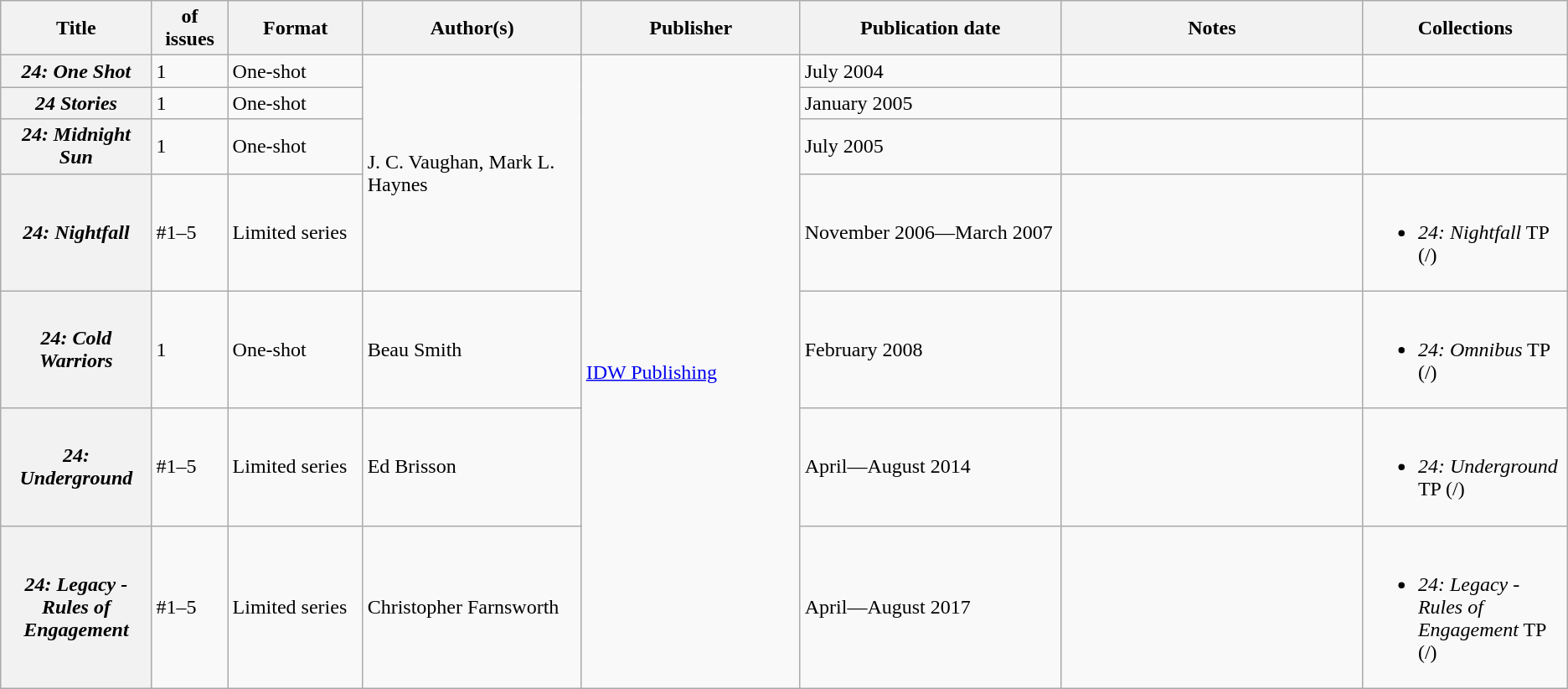<table class="wikitable">
<tr>
<th>Title</th>
<th style="width:40pt"> of issues</th>
<th style="width:75pt">Format</th>
<th style="width:125pt">Author(s)</th>
<th style="width:125pt">Publisher</th>
<th style="width:150pt">Publication date</th>
<th style="width:175pt">Notes</th>
<th>Collections</th>
</tr>
<tr>
<th><em>24: One Shot</em></th>
<td>1</td>
<td>One-shot</td>
<td rowspan="4">J. C. Vaughan, Mark L. Haynes</td>
<td rowspan="7"><a href='#'>IDW Publishing</a></td>
<td>July 2004</td>
<td></td>
<td></td>
</tr>
<tr>
<th><em>24 Stories</em></th>
<td>1</td>
<td>One-shot</td>
<td>January 2005</td>
<td></td>
<td></td>
</tr>
<tr>
<th><em>24: Midnight Sun</em></th>
<td>1</td>
<td>One-shot</td>
<td>July 2005</td>
<td></td>
<td></td>
</tr>
<tr>
<th><em>24: Nightfall</em></th>
<td>#1–5</td>
<td>Limited series</td>
<td>November 2006—March 2007</td>
<td></td>
<td><br><ul><li><em>24: Nightfall</em> TP (/)</li></ul></td>
</tr>
<tr>
<th><em>24: Cold Warriors</em></th>
<td>1</td>
<td>One-shot</td>
<td>Beau Smith</td>
<td>February 2008</td>
<td></td>
<td><br><ul><li><em>24: Omnibus</em> TP (/)</li></ul></td>
</tr>
<tr>
<th><em>24: Underground</em></th>
<td>#1–5</td>
<td>Limited series</td>
<td>Ed Brisson</td>
<td>April—August 2014</td>
<td></td>
<td><br><ul><li><em>24: Underground</em> TP (/)</li></ul></td>
</tr>
<tr>
<th><em>24: Legacy - Rules of Engagement</em></th>
<td>#1–5</td>
<td>Limited series</td>
<td>Christopher Farnsworth</td>
<td>April—August 2017</td>
<td></td>
<td><br><ul><li><em>24: Legacy - Rules of Engagement</em> TP (/)</li></ul></td>
</tr>
</table>
